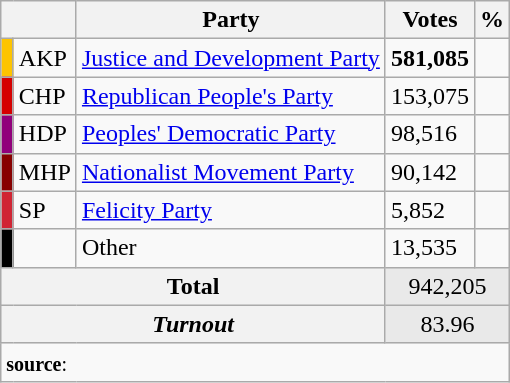<table class="wikitable">
<tr>
<th colspan="2" align="center"></th>
<th align="center">Party</th>
<th align="center">Votes</th>
<th align="center">%</th>
</tr>
<tr align="left">
<td bgcolor="#FDC400" width="1"></td>
<td>AKP</td>
<td><a href='#'>Justice and Development Party</a></td>
<td><strong>581,085</strong></td>
<td><strong></strong></td>
</tr>
<tr align="left">
<td bgcolor="#d50000" width="1"></td>
<td>CHP</td>
<td><a href='#'>Republican People's Party</a></td>
<td>153,075</td>
<td></td>
</tr>
<tr align="left">
<td bgcolor="#91007B" width="1"></td>
<td>HDP</td>
<td><a href='#'>Peoples' Democratic Party</a></td>
<td>98,516</td>
<td></td>
</tr>
<tr align="left">
<td bgcolor="#870000" width="1"></td>
<td>MHP</td>
<td><a href='#'>Nationalist Movement Party</a></td>
<td>90,142</td>
<td></td>
</tr>
<tr align="left">
<td bgcolor="#D02433" width="1"></td>
<td>SP</td>
<td><a href='#'>Felicity Party</a></td>
<td>5,852</td>
<td></td>
</tr>
<tr align="left">
<td bgcolor=" " width="1"></td>
<td></td>
<td>Other</td>
<td>13,535</td>
<td></td>
</tr>
<tr align="left" style="background-color:#E9E9E9">
<th colspan="3" align="center"><strong>Total</strong></th>
<td colspan="5" align="center">942,205</td>
</tr>
<tr align="left" style="background-color:#E9E9E9">
<th colspan="3" align="center"><em>Turnout</em></th>
<td colspan="5" align="center">83.96</td>
</tr>
<tr>
<td colspan="9" align="left"><small><strong>source</strong>: </small></td>
</tr>
</table>
